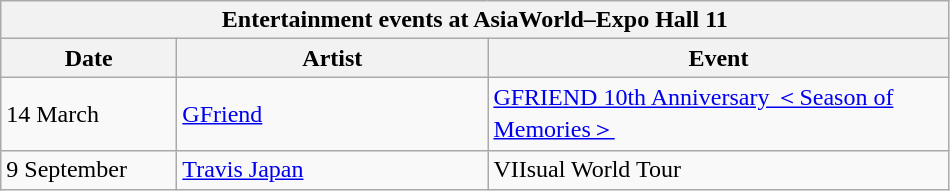<table class="wikitable">
<tr>
<th colspan="3">Entertainment events at AsiaWorld–Expo Hall 11</th>
</tr>
<tr>
<th width="110">Date</th>
<th width="200">Artist</th>
<th width="300">Event</th>
</tr>
<tr>
<td>14 March</td>
<td><a href='#'>GFriend</a></td>
<td><a href='#'>GFRIEND 10th Anniversary ＜Season of Memories＞</a></td>
</tr>
<tr>
<td>9 September</td>
<td><a href='#'>Travis Japan</a></td>
<td>VIIsual World Tour</td>
</tr>
</table>
